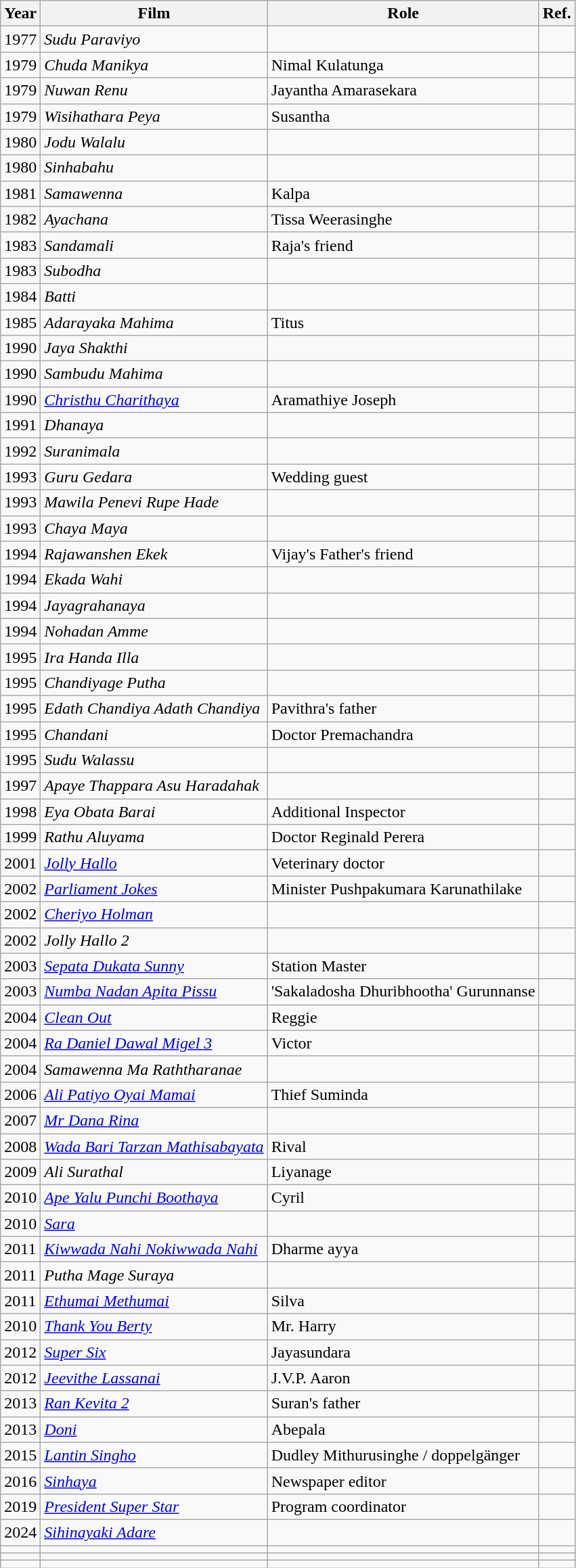<table class="wikitable">
<tr>
<th>Year</th>
<th>Film</th>
<th>Role</th>
<th>Ref.</th>
</tr>
<tr>
<td>1977</td>
<td><em>Sudu Paraviyo</em></td>
<td></td>
<td></td>
</tr>
<tr>
<td>1979</td>
<td><em>Chuda Manikya</em></td>
<td>Nimal Kulatunga</td>
<td></td>
</tr>
<tr>
<td>1979</td>
<td><em>Nuwan Renu</em></td>
<td>Jayantha Amarasekara</td>
<td></td>
</tr>
<tr>
<td>1979</td>
<td><em>Wisihathara Peya</em></td>
<td>Susantha</td>
<td></td>
</tr>
<tr>
<td>1980</td>
<td><em>Jodu Walalu</em></td>
<td></td>
<td></td>
</tr>
<tr>
<td>1980</td>
<td><em>Sinhabahu</em></td>
<td></td>
<td></td>
</tr>
<tr>
<td>1981</td>
<td><em>Samawenna</em></td>
<td>Kalpa</td>
<td></td>
</tr>
<tr>
<td>1982</td>
<td><em>Ayachana</em></td>
<td>Tissa Weerasinghe</td>
<td></td>
</tr>
<tr>
<td>1983</td>
<td><em>Sandamali</em></td>
<td>Raja's friend</td>
<td></td>
</tr>
<tr>
<td>1983</td>
<td><em>Subodha</em></td>
<td></td>
<td></td>
</tr>
<tr>
<td>1984</td>
<td><em>Batti</em></td>
<td></td>
<td></td>
</tr>
<tr>
<td>1985</td>
<td><em>Adarayaka Mahima</em></td>
<td>Titus</td>
<td></td>
</tr>
<tr>
<td>1990</td>
<td><em>Jaya Shakthi</em></td>
<td></td>
<td></td>
</tr>
<tr>
<td>1990</td>
<td><em>Sambudu Mahima</em></td>
<td></td>
<td></td>
</tr>
<tr>
<td>1990</td>
<td><em><a href='#'>Christhu Charithaya</a></em></td>
<td>Aramathiye Joseph</td>
<td></td>
</tr>
<tr>
<td>1991</td>
<td><em>Dhanaya</em></td>
<td></td>
<td></td>
</tr>
<tr>
<td>1992</td>
<td><em>Suranimala</em></td>
<td></td>
<td></td>
</tr>
<tr>
<td>1993</td>
<td><em>Guru Gedara</em></td>
<td>Wedding guest</td>
<td></td>
</tr>
<tr>
<td>1993</td>
<td><em>Mawila Penevi Rupe Hade</em></td>
<td></td>
<td></td>
</tr>
<tr>
<td>1993</td>
<td><em>Chaya Maya</em></td>
<td></td>
<td></td>
</tr>
<tr>
<td>1994</td>
<td><em>Rajawanshen Ekek</em></td>
<td>Vijay's Father's friend</td>
<td></td>
</tr>
<tr>
<td>1994</td>
<td><em>Ekada Wahi</em></td>
<td></td>
<td></td>
</tr>
<tr>
<td>1994</td>
<td><em>Jayagrahanaya</em></td>
<td></td>
<td></td>
</tr>
<tr>
<td>1994</td>
<td><em>Nohadan Amme</em></td>
<td></td>
<td></td>
</tr>
<tr>
<td>1995</td>
<td><em>Ira Handa Illa</em></td>
<td></td>
<td></td>
</tr>
<tr>
<td>1995</td>
<td><em>Chandiyage Putha</em></td>
<td></td>
<td></td>
</tr>
<tr>
<td>1995</td>
<td><em>Edath Chandiya Adath Chandiya</em></td>
<td>Pavithra's father</td>
<td></td>
</tr>
<tr>
<td>1995</td>
<td><em>Chandani</em></td>
<td>Doctor Premachandra</td>
<td></td>
</tr>
<tr>
<td>1995</td>
<td><em>Sudu Walassu</em></td>
<td></td>
<td></td>
</tr>
<tr>
<td>1997</td>
<td><em>Apaye Thappara Asu Haradahak</em></td>
<td></td>
<td></td>
</tr>
<tr>
<td>1998</td>
<td><em>Eya Obata Barai</em></td>
<td>Additional Inspector</td>
<td></td>
</tr>
<tr>
<td>1999</td>
<td><em>Rathu Aluyama</em></td>
<td>Doctor Reginald Perera</td>
<td></td>
</tr>
<tr>
<td>2001</td>
<td><em><a href='#'>Jolly Hallo</a></em></td>
<td>Veterinary doctor</td>
<td></td>
</tr>
<tr>
<td>2002</td>
<td><em><a href='#'>Parliament Jokes</a></em></td>
<td>Minister Pushpakumara Karunathilake</td>
<td></td>
</tr>
<tr>
<td>2002</td>
<td><em><a href='#'>Cheriyo Holman</a></em></td>
<td></td>
<td></td>
</tr>
<tr>
<td>2002</td>
<td><em>Jolly Hallo 2</em></td>
<td></td>
<td></td>
</tr>
<tr>
<td>2003</td>
<td><em><a href='#'>Sepata Dukata Sunny</a></em></td>
<td>Station Master</td>
<td></td>
</tr>
<tr>
<td>2003</td>
<td><em><a href='#'>Numba Nadan Apita Pissu</a></em></td>
<td>'Sakaladosha Dhuribhootha' Gurunnanse</td>
<td></td>
</tr>
<tr>
<td>2004</td>
<td><em><a href='#'>Clean Out</a></em></td>
<td>Reggie</td>
<td></td>
</tr>
<tr>
<td>2004</td>
<td><em><a href='#'>Ra Daniel Dawal Migel 3</a></em></td>
<td>Victor</td>
<td></td>
</tr>
<tr>
<td>2004</td>
<td><em>Samawenna Ma Raththaranae</em></td>
<td></td>
<td></td>
</tr>
<tr>
<td>2006</td>
<td><em><a href='#'>Ali Patiyo Oyai Mamai</a></em></td>
<td>Thief Suminda</td>
<td></td>
</tr>
<tr>
<td>2007</td>
<td><em><a href='#'>Mr Dana Rina</a></em></td>
<td></td>
<td></td>
</tr>
<tr>
<td>2008</td>
<td><em><a href='#'>Wada Bari Tarzan Mathisabayata</a></em></td>
<td>Rival</td>
<td></td>
</tr>
<tr>
<td>2009</td>
<td><em>Ali Surathal</em></td>
<td>Liyanage</td>
<td></td>
</tr>
<tr>
<td>2010</td>
<td><em><a href='#'>Ape Yalu Punchi Boothaya</a></em></td>
<td>Cyril</td>
<td></td>
</tr>
<tr>
<td>2010</td>
<td><em><a href='#'>Sara</a></em></td>
<td></td>
<td></td>
</tr>
<tr>
<td>2011</td>
<td><em><a href='#'>Kiwwada Nahi Nokiwwada Nahi</a></em></td>
<td>Dharme ayya</td>
<td></td>
</tr>
<tr>
<td>2011</td>
<td><em>Putha Mage Suraya</em></td>
<td></td>
<td></td>
</tr>
<tr>
<td>2011</td>
<td><em><a href='#'>Ethumai Methumai</a></em></td>
<td>Silva</td>
<td></td>
</tr>
<tr>
<td>2010</td>
<td><em><a href='#'>Thank You Berty</a></em></td>
<td>Mr. Harry</td>
<td></td>
</tr>
<tr>
<td>2012</td>
<td><em><a href='#'>Super Six</a></em></td>
<td>Jayasundara</td>
<td></td>
</tr>
<tr>
<td>2012</td>
<td><em><a href='#'>Jeevithe Lassanai</a></em></td>
<td>J.V.P. Aaron</td>
<td></td>
</tr>
<tr>
<td>2013</td>
<td><em><a href='#'>Ran Kevita 2</a></em></td>
<td>Suran's father</td>
<td></td>
</tr>
<tr>
<td>2013</td>
<td><em><a href='#'>Doni</a></em></td>
<td>Abepala</td>
<td></td>
</tr>
<tr>
<td>2015</td>
<td><em><a href='#'>Lantin Singho</a></em></td>
<td>Dudley Mithurusinghe / doppelgänger</td>
<td></td>
</tr>
<tr>
<td>2016</td>
<td><em><a href='#'>Sinhaya</a></em></td>
<td>Newspaper editor</td>
<td></td>
</tr>
<tr>
<td>2019</td>
<td><em><a href='#'>President Super Star</a></em></td>
<td>Program coordinator</td>
<td></td>
</tr>
<tr>
<td>2024</td>
<td><em><a href='#'>Sihinayaki Adare</a></em></td>
<td></td>
<td></td>
</tr>
<tr>
<td></td>
<td></td>
<td></td>
<td></td>
</tr>
<tr>
<td></td>
<td></td>
<td></td>
<td></td>
</tr>
<tr>
<td></td>
<td></td>
<td></td>
<td></td>
</tr>
</table>
